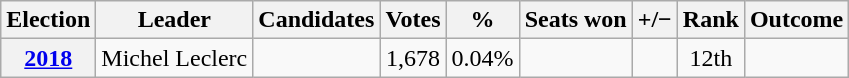<table class="wikitable plainrowheaders" style="text-align: center">
<tr>
<th scope="col">Election</th>
<th scope="col">Leader</th>
<th scope="col">Candidates</th>
<th scope="col">Votes</th>
<th scope="col">%</th>
<th scope="col">Seats won</th>
<th scope="col">+/−</th>
<th scope="col">Rank</th>
<th scope="col">Outcome</th>
</tr>
<tr>
<th><a href='#'>2018</a></th>
<td>Michel Leclerc</td>
<td></td>
<td>1,678</td>
<td>0.04%</td>
<td></td>
<td></td>
<td>12th</td>
<td></td>
</tr>
</table>
